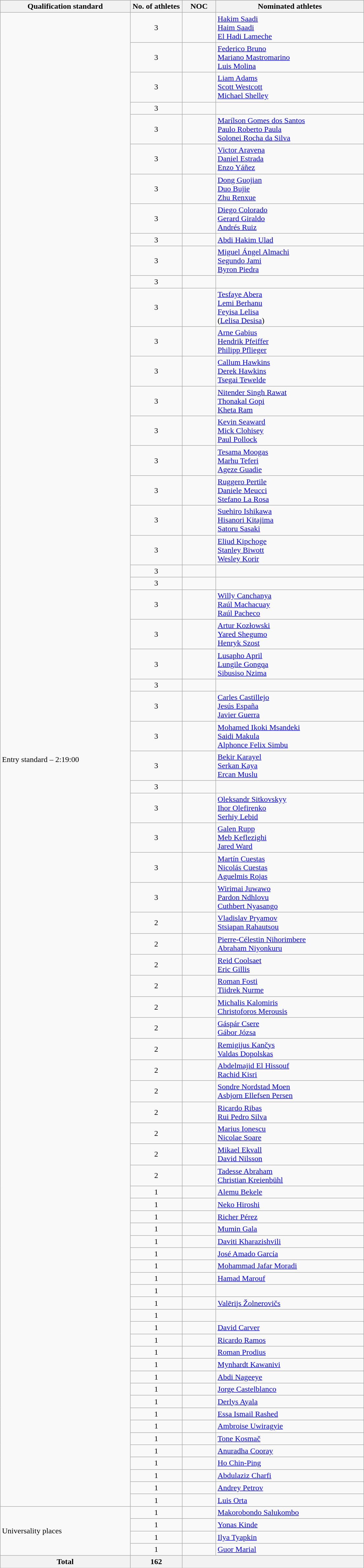<table class="wikitable"  style="text-align:left; width:750px;">
<tr>
<th>Qualification standard</th>
<th width=100>No. of athletes</th>
<th>NOC</th>
<th>Nominated athletes</th>
</tr>
<tr>
<td rowspan=73>Entry standard – 2:19:00</td>
<td style="text-align:center;">3</td>
<td></td>
<td><a href='#'>Hakim Saadi</a><br><a href='#'>Haim Saadi</a><br><a href='#'>El Hadi Lameche</a></td>
</tr>
<tr>
<td style="text-align:center;">3</td>
<td></td>
<td><a href='#'>Federico Bruno</a><br><a href='#'>Mariano Mastromarino</a><br><a href='#'>Luis Molina</a></td>
</tr>
<tr>
<td style="text-align:center;">3</td>
<td></td>
<td><a href='#'>Liam Adams</a><br><a href='#'>Scott Westcott</a><br><a href='#'>Michael Shelley</a></td>
</tr>
<tr>
<td style="text-align:center;">3</td>
<td></td>
<td></td>
</tr>
<tr>
<td style="text-align:center;">3</td>
<td></td>
<td><a href='#'>Marílson Gomes dos Santos</a><br><a href='#'>Paulo Roberto Paula</a><br><a href='#'>Solonei Rocha da Silva</a></td>
</tr>
<tr>
<td style="text-align:center;">3</td>
<td></td>
<td><a href='#'>Victor Aravena</a><br><a href='#'>Daniel Estrada</a><br><a href='#'>Enzo Yáñez</a></td>
</tr>
<tr>
<td style="text-align:center;">3</td>
<td></td>
<td><a href='#'>Dong Guojian</a><br><a href='#'>Duo Bujie</a><br><a href='#'>Zhu Renxue</a></td>
</tr>
<tr>
<td style="text-align:center;">3</td>
<td></td>
<td><a href='#'>Diego Colorado</a><br><a href='#'>Gerard Giraldo</a><br><a href='#'>Andrés Ruiz</a></td>
</tr>
<tr>
<td style="text-align:center;">3</td>
<td></td>
<td><a href='#'>Abdi Hakim Ulad</a><br></td>
</tr>
<tr>
<td style="text-align:center;">3</td>
<td></td>
<td><a href='#'>Miguel Ángel Almachi</a><br><a href='#'>Segundo Jami</a><br><a href='#'>Byron Piedra</a></td>
</tr>
<tr>
<td style="text-align:center;">3</td>
<td></td>
<td></td>
</tr>
<tr>
<td style="text-align:center;">3</td>
<td></td>
<td><a href='#'>Tesfaye Abera</a><br><a href='#'>Lemi Berhanu</a><br><a href='#'>Feyisa Lelisa</a><br>(<a href='#'>Lelisa Desisa</a>) </td>
</tr>
<tr>
<td style="text-align:center;">3</td>
<td></td>
<td><a href='#'>Arne Gabius</a><br><a href='#'>Hendrik Pfeiffer</a><br><a href='#'>Philipp Pflieger</a></td>
</tr>
<tr>
<td style="text-align:center;">3</td>
<td></td>
<td><a href='#'>Callum Hawkins</a><br><a href='#'>Derek Hawkins</a><br><a href='#'>Tsegai Tewelde</a></td>
</tr>
<tr>
<td style="text-align:center;">3</td>
<td></td>
<td><a href='#'>Nitender Singh Rawat</a><br><a href='#'>Thonakal Gopi</a><br><a href='#'>Kheta Ram</a></td>
</tr>
<tr>
<td style="text-align:center;">3</td>
<td></td>
<td><a href='#'>Kevin Seaward</a><br><a href='#'>Mick Clohisey</a><br><a href='#'>Paul Pollock</a></td>
</tr>
<tr>
<td style="text-align:center;">3</td>
<td></td>
<td><a href='#'>Tesama Moogas</a><br><a href='#'>Marhu Teferi</a><br><a href='#'>Ageze Guadie</a></td>
</tr>
<tr>
<td style="text-align:center;">3</td>
<td></td>
<td><a href='#'>Ruggero Pertile</a><br><a href='#'>Daniele Meucci</a><br><a href='#'>Stefano La Rosa</a></td>
</tr>
<tr>
<td style="text-align:center;">3</td>
<td></td>
<td><a href='#'>Suehiro Ishikawa</a><br><a href='#'>Hisanori Kitajima</a><br><a href='#'>Satoru Sasaki</a></td>
</tr>
<tr>
<td style="text-align:center;">3</td>
<td></td>
<td><a href='#'>Eliud Kipchoge</a><br><a href='#'>Stanley Biwott</a><br><a href='#'>Wesley Korir</a></td>
</tr>
<tr>
<td style="text-align:center;">3</td>
<td></td>
<td></td>
</tr>
<tr>
<td style="text-align:center;">3</td>
<td></td>
<td></td>
</tr>
<tr>
<td style="text-align:center;">3</td>
<td></td>
<td><a href='#'>Willy Canchanya</a><br><a href='#'>Raúl Machacuay</a><br><a href='#'>Raúl Pacheco</a></td>
</tr>
<tr>
<td style="text-align:center;">3</td>
<td></td>
<td><a href='#'>Artur Kozłowski</a><br><a href='#'>Yared Shegumo</a><br><a href='#'>Henryk Szost</a></td>
</tr>
<tr>
<td style="text-align:center;">3</td>
<td></td>
<td><a href='#'>Lusapho April</a><br><a href='#'>Lungile Gongqa</a><br><a href='#'>Sibusiso Nzima</a></td>
</tr>
<tr>
<td style="text-align:center;">3</td>
<td></td>
<td></td>
</tr>
<tr>
<td style="text-align:center;">3</td>
<td></td>
<td><a href='#'>Carles Castillejo</a><br><a href='#'>Jesús España</a><br><a href='#'>Javier Guerra</a></td>
</tr>
<tr>
<td style="text-align:center;">3</td>
<td></td>
<td><a href='#'>Mohamed Ikoki Msandeki</a><br><a href='#'>Saidi Makula</a><br><a href='#'>Alphonce Felix Simbu</a></td>
</tr>
<tr>
<td style="text-align:center;">3</td>
<td></td>
<td><a href='#'>Bekir Karayel</a><br><a href='#'>Serkan Kaya</a><br><a href='#'>Ercan Muslu</a></td>
</tr>
<tr>
<td style="text-align:center;">3</td>
<td></td>
<td></td>
</tr>
<tr>
<td style="text-align:center;">3</td>
<td></td>
<td><a href='#'>Oleksandr Sitkovskyy</a><br><a href='#'>Ihor Olefirenko</a><br><a href='#'>Serhiy Lebid</a></td>
</tr>
<tr>
<td style="text-align:center;">3</td>
<td></td>
<td><a href='#'>Galen Rupp</a><br><a href='#'>Meb Keflezighi</a><br><a href='#'>Jared Ward</a></td>
</tr>
<tr>
<td style="text-align:center;">3</td>
<td></td>
<td><a href='#'>Martín Cuestas</a><br><a href='#'>Nicolás Cuestas</a><br><a href='#'>Aguelmis Rojas</a></td>
</tr>
<tr>
<td style="text-align:center;">3</td>
<td></td>
<td><a href='#'>Wirimai Juwawo</a><br><a href='#'>Pardon Ndhlovu</a><br><a href='#'>Cuthbert Nyasango</a></td>
</tr>
<tr>
<td style="text-align:center;">2</td>
<td></td>
<td><a href='#'>Vladislav Pryamov</a><br><a href='#'>Stsiapan Rahautsou</a></td>
</tr>
<tr>
<td style="text-align:center;">2</td>
<td></td>
<td><a href='#'>Pierre-Célestin Nihorimbere</a><br><a href='#'>Abraham Niyonkuru</a></td>
</tr>
<tr>
<td style="text-align:center;">2</td>
<td></td>
<td><a href='#'>Reid Coolsaet</a><br><a href='#'>Eric Gillis</a></td>
</tr>
<tr>
<td style="text-align:center;">2</td>
<td></td>
<td><a href='#'>Roman Fosti</a><br><a href='#'>Tiidrek Nurme</a></td>
</tr>
<tr>
<td style="text-align:center;">2</td>
<td></td>
<td><a href='#'>Michalis Kalomiris</a><br><a href='#'>Christoforos Merousis</a></td>
</tr>
<tr>
<td style="text-align:center;">2</td>
<td></td>
<td><a href='#'>Gáspár Csere</a><br><a href='#'>Gábor Józsa</a></td>
</tr>
<tr>
<td style="text-align:center;">2</td>
<td></td>
<td><a href='#'>Remigijus Kančys</a><br><a href='#'>Valdas Dopolskas</a></td>
</tr>
<tr>
<td style="text-align:center;">2</td>
<td></td>
<td><a href='#'>Abdelmajid El Hissouf</a><br><a href='#'>Rachid Kisri</a></td>
</tr>
<tr>
<td style="text-align:center;">2</td>
<td></td>
<td><a href='#'>Sondre Nordstad Moen</a><br><a href='#'>Asbjorn Ellefsen Persen</a></td>
</tr>
<tr>
<td style="text-align:center;">2</td>
<td></td>
<td><a href='#'>Ricardo Ribas</a><br><a href='#'>Rui Pedro Silva</a></td>
</tr>
<tr>
<td style="text-align:center;">2</td>
<td></td>
<td><a href='#'>Marius Ionescu</a><br><a href='#'>Nicolae Soare</a></td>
</tr>
<tr>
<td style="text-align:center;">2</td>
<td></td>
<td><a href='#'>Mikael Ekvall</a><br><a href='#'>David Nilsson</a></td>
</tr>
<tr>
<td style="text-align:center;">2</td>
<td></td>
<td><a href='#'>Tadesse Abraham</a><br><a href='#'>Christian Kreienbühl</a></td>
</tr>
<tr>
<td style="text-align:center;">1</td>
<td></td>
<td><a href='#'>Alemu Bekele</a></td>
</tr>
<tr>
<td style="text-align:center;">1</td>
<td></td>
<td><a href='#'>Neko Hiroshi</a></td>
</tr>
<tr>
<td style="text-align:center;">1</td>
<td></td>
<td><a href='#'>Richer Pérez</a></td>
</tr>
<tr>
<td style="text-align:center;">1</td>
<td></td>
<td><a href='#'>Mumin Gala</a></td>
</tr>
<tr>
<td style="text-align:center;">1</td>
<td></td>
<td><a href='#'>Daviti Kharazishvili</a></td>
</tr>
<tr>
<td style="text-align:center;">1</td>
<td></td>
<td><a href='#'>José Amado García</a></td>
</tr>
<tr>
<td style="text-align:center;">1</td>
<td></td>
<td><a href='#'>Mohammad Jafar Moradi</a></td>
</tr>
<tr>
<td style="text-align:center;">1</td>
<td></td>
<td><a href='#'>Hamad Marouf</a></td>
</tr>
<tr>
<td style="text-align:center;">1</td>
<td></td>
<td></td>
</tr>
<tr>
<td style="text-align:center;">1</td>
<td></td>
<td><a href='#'>Valērijs Žolnerovičs</a></td>
</tr>
<tr>
<td style="text-align:center;">1</td>
<td></td>
<td></td>
</tr>
<tr>
<td style="text-align:center;">1</td>
<td></td>
<td><a href='#'>David Carver</a></td>
</tr>
<tr>
<td style="text-align:center;">1</td>
<td></td>
<td><a href='#'>Ricardo Ramos</a></td>
</tr>
<tr>
<td style="text-align:center;">1</td>
<td></td>
<td><a href='#'>Roman Prodius</a></td>
</tr>
<tr>
<td style="text-align:center;">1</td>
<td></td>
<td><a href='#'>Mynhardt Kawanivi</a></td>
</tr>
<tr>
<td style="text-align:center;">1</td>
<td></td>
<td><a href='#'>Abdi Nageeye</a></td>
</tr>
<tr>
<td style="text-align:center;">1</td>
<td></td>
<td><a href='#'>Jorge Castelblanco</a></td>
</tr>
<tr>
<td style="text-align:center;">1</td>
<td></td>
<td><a href='#'>Derlys Ayala</a></td>
</tr>
<tr>
<td style="text-align:center;">1</td>
<td></td>
<td><a href='#'>Essa Ismail Rashed</a></td>
</tr>
<tr>
<td style="text-align:center;">1</td>
<td></td>
<td><a href='#'>Ambroise Uwiragyie</a></td>
</tr>
<tr>
<td style="text-align:center;">1</td>
<td></td>
<td><a href='#'>Tone Kosmač</a></td>
</tr>
<tr>
<td style="text-align:center;">1</td>
<td></td>
<td><a href='#'>Anuradha Cooray</a></td>
</tr>
<tr>
<td style="text-align:center;">1</td>
<td></td>
<td><a href='#'>Ho Chin-Ping</a></td>
</tr>
<tr>
<td style="text-align:center;">1</td>
<td></td>
<td><a href='#'>Abdulaziz Charfi</a></td>
</tr>
<tr>
<td style="text-align:center;">1</td>
<td></td>
<td><a href='#'>Andrey Petrov</a></td>
</tr>
<tr>
<td style="text-align:center;">1</td>
<td></td>
<td><a href='#'>Luis Orta</a></td>
</tr>
<tr>
<td rowspan=4>Universality places</td>
<td style="text-align:center;">1</td>
<td></td>
<td><a href='#'>Makorobondo Salukombo</a></td>
</tr>
<tr>
<td style="text-align:center;">1</td>
<td></td>
<td><a href='#'>Yonas Kinde</a></td>
</tr>
<tr>
<td style="text-align:center;">1</td>
<td></td>
<td><a href='#'>Ilya Tyapkin</a></td>
</tr>
<tr>
<td style="text-align:center;">1</td>
<td></td>
<td><a href='#'>Guor Marial</a></td>
</tr>
<tr>
<th>Total</th>
<th>162</th>
<th colspan=2></th>
</tr>
</table>
